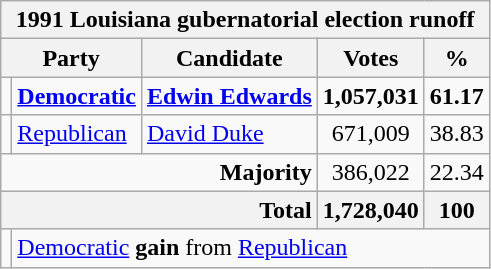<table class=wikitable>
<tr>
<th colspan = 6>1991 Louisiana gubernatorial election runoff</th>
</tr>
<tr>
<th colspan=2>Party</th>
<th>Candidate</th>
<th>Votes</th>
<th>%</th>
</tr>
<tr>
<td></td>
<td><strong><a href='#'>Democratic</a></strong></td>
<td><strong><a href='#'>Edwin Edwards</a></strong></td>
<td align=center><strong>1,057,031</strong></td>
<td align=center><strong>61.17</strong></td>
</tr>
<tr>
<td></td>
<td><a href='#'>Republican</a></td>
<td><a href='#'>David Duke</a></td>
<td align=center>671,009</td>
<td align=center>38.83</td>
</tr>
<tr>
<td colspan=3; style="text-align:right;"><strong>Majority</strong></td>
<td align=center>386,022</td>
<td align=center>22.34</td>
</tr>
<tr>
<th colspan=3; style="text-align:right;">Total</th>
<th align=center>1,728,040</th>
<th align=center>100</th>
</tr>
<tr>
<td></td>
<td colspan=6; style="text-align:left;"><a href='#'>Democratic</a> <strong>gain</strong> from <a href='#'>Republican</a></td>
</tr>
</table>
